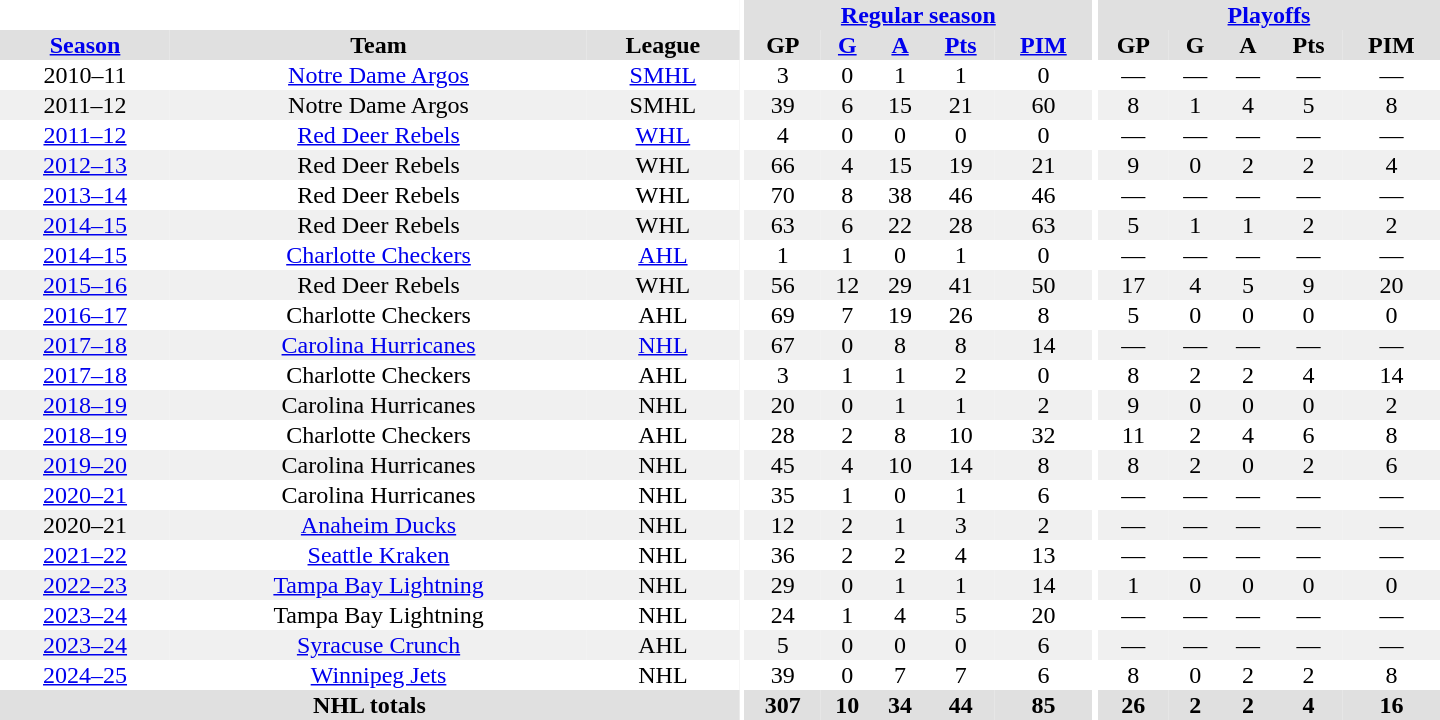<table border="0" cellpadding="1" cellspacing="0" style="text-align:center; width:60em">
<tr bgcolor="#e0e0e0">
<th colspan="3" bgcolor="#ffffff"></th>
<th rowspan="99" bgcolor="#ffffff"></th>
<th colspan="5"><a href='#'>Regular season</a></th>
<th rowspan="99" bgcolor="#ffffff"></th>
<th colspan="5"><a href='#'>Playoffs</a></th>
</tr>
<tr bgcolor="#e0e0e0">
<th><a href='#'>Season</a></th>
<th>Team</th>
<th>League</th>
<th>GP</th>
<th><a href='#'>G</a></th>
<th><a href='#'>A</a></th>
<th><a href='#'>Pts</a></th>
<th><a href='#'>PIM</a></th>
<th>GP</th>
<th>G</th>
<th>A</th>
<th>Pts</th>
<th>PIM</th>
</tr>
<tr>
<td>2010–11</td>
<td><a href='#'>Notre Dame Argos</a></td>
<td><a href='#'>SMHL</a></td>
<td>3</td>
<td>0</td>
<td>1</td>
<td>1</td>
<td>0</td>
<td>—</td>
<td>—</td>
<td>—</td>
<td>—</td>
<td>—</td>
</tr>
<tr bgcolor="#f0f0f0">
<td>2011–12</td>
<td>Notre Dame Argos</td>
<td>SMHL</td>
<td>39</td>
<td>6</td>
<td>15</td>
<td>21</td>
<td>60</td>
<td>8</td>
<td>1</td>
<td>4</td>
<td>5</td>
<td>8</td>
</tr>
<tr>
<td><a href='#'>2011–12</a></td>
<td><a href='#'>Red Deer Rebels</a></td>
<td><a href='#'>WHL</a></td>
<td>4</td>
<td>0</td>
<td>0</td>
<td>0</td>
<td>0</td>
<td>—</td>
<td>—</td>
<td>—</td>
<td>—</td>
<td>—</td>
</tr>
<tr bgcolor="#f0f0f0">
<td><a href='#'>2012–13</a></td>
<td>Red Deer Rebels</td>
<td>WHL</td>
<td>66</td>
<td>4</td>
<td>15</td>
<td>19</td>
<td>21</td>
<td>9</td>
<td>0</td>
<td>2</td>
<td>2</td>
<td>4</td>
</tr>
<tr>
<td><a href='#'>2013–14</a></td>
<td>Red Deer Rebels</td>
<td>WHL</td>
<td>70</td>
<td>8</td>
<td>38</td>
<td>46</td>
<td>46</td>
<td>—</td>
<td>—</td>
<td>—</td>
<td>—</td>
<td>—</td>
</tr>
<tr bgcolor="#f0f0f0">
<td><a href='#'>2014–15</a></td>
<td>Red Deer Rebels</td>
<td>WHL</td>
<td>63</td>
<td>6</td>
<td>22</td>
<td>28</td>
<td>63</td>
<td>5</td>
<td>1</td>
<td>1</td>
<td>2</td>
<td>2</td>
</tr>
<tr>
<td><a href='#'>2014–15</a></td>
<td><a href='#'>Charlotte Checkers</a></td>
<td><a href='#'>AHL</a></td>
<td>1</td>
<td>1</td>
<td>0</td>
<td>1</td>
<td>0</td>
<td>—</td>
<td>—</td>
<td>—</td>
<td>—</td>
<td>—</td>
</tr>
<tr bgcolor="#f0f0f0">
<td><a href='#'>2015–16</a></td>
<td>Red Deer Rebels</td>
<td>WHL</td>
<td>56</td>
<td>12</td>
<td>29</td>
<td>41</td>
<td>50</td>
<td>17</td>
<td>4</td>
<td>5</td>
<td>9</td>
<td>20</td>
</tr>
<tr>
<td><a href='#'>2016–17</a></td>
<td>Charlotte Checkers</td>
<td>AHL</td>
<td>69</td>
<td>7</td>
<td>19</td>
<td>26</td>
<td>8</td>
<td>5</td>
<td>0</td>
<td>0</td>
<td>0</td>
<td>0</td>
</tr>
<tr bgcolor="#f0f0f0">
<td><a href='#'>2017–18</a></td>
<td><a href='#'>Carolina Hurricanes</a></td>
<td><a href='#'>NHL</a></td>
<td>67</td>
<td>0</td>
<td>8</td>
<td>8</td>
<td>14</td>
<td>—</td>
<td>—</td>
<td>—</td>
<td>—</td>
<td>—</td>
</tr>
<tr>
<td><a href='#'>2017–18</a></td>
<td>Charlotte Checkers</td>
<td>AHL</td>
<td>3</td>
<td>1</td>
<td>1</td>
<td>2</td>
<td>0</td>
<td>8</td>
<td>2</td>
<td>2</td>
<td>4</td>
<td>14</td>
</tr>
<tr bgcolor="#f0f0f0">
<td><a href='#'>2018–19</a></td>
<td>Carolina Hurricanes</td>
<td>NHL</td>
<td>20</td>
<td>0</td>
<td>1</td>
<td>1</td>
<td>2</td>
<td>9</td>
<td>0</td>
<td>0</td>
<td>0</td>
<td>2</td>
</tr>
<tr>
<td><a href='#'>2018–19</a></td>
<td>Charlotte Checkers</td>
<td>AHL</td>
<td>28</td>
<td>2</td>
<td>8</td>
<td>10</td>
<td>32</td>
<td>11</td>
<td>2</td>
<td>4</td>
<td>6</td>
<td>8</td>
</tr>
<tr bgcolor="#f0f0f0">
<td><a href='#'>2019–20</a></td>
<td>Carolina Hurricanes</td>
<td>NHL</td>
<td>45</td>
<td>4</td>
<td>10</td>
<td>14</td>
<td>8</td>
<td>8</td>
<td>2</td>
<td>0</td>
<td>2</td>
<td>6</td>
</tr>
<tr>
<td><a href='#'>2020–21</a></td>
<td>Carolina Hurricanes</td>
<td>NHL</td>
<td>35</td>
<td>1</td>
<td>0</td>
<td>1</td>
<td>6</td>
<td>—</td>
<td>—</td>
<td>—</td>
<td>—</td>
<td>—</td>
</tr>
<tr bgcolor="#f0f0f0">
<td>2020–21</td>
<td><a href='#'>Anaheim Ducks</a></td>
<td>NHL</td>
<td>12</td>
<td>2</td>
<td>1</td>
<td>3</td>
<td>2</td>
<td>—</td>
<td>—</td>
<td>—</td>
<td>—</td>
<td>—</td>
</tr>
<tr>
<td><a href='#'>2021–22</a></td>
<td><a href='#'>Seattle Kraken</a></td>
<td>NHL</td>
<td>36</td>
<td>2</td>
<td>2</td>
<td>4</td>
<td>13</td>
<td>—</td>
<td>—</td>
<td>—</td>
<td>—</td>
<td>—</td>
</tr>
<tr bgcolor="#f0f0f0">
<td><a href='#'>2022–23</a></td>
<td><a href='#'>Tampa Bay Lightning</a></td>
<td>NHL</td>
<td>29</td>
<td>0</td>
<td>1</td>
<td>1</td>
<td>14</td>
<td>1</td>
<td>0</td>
<td>0</td>
<td>0</td>
<td>0</td>
</tr>
<tr>
<td><a href='#'>2023–24</a></td>
<td>Tampa Bay Lightning</td>
<td>NHL</td>
<td>24</td>
<td>1</td>
<td>4</td>
<td>5</td>
<td>20</td>
<td>—</td>
<td>—</td>
<td>—</td>
<td>—</td>
<td>—</td>
</tr>
<tr bgcolor="#f0f0f0">
<td><a href='#'>2023–24</a></td>
<td><a href='#'>Syracuse Crunch</a></td>
<td>AHL</td>
<td>5</td>
<td>0</td>
<td>0</td>
<td>0</td>
<td>6</td>
<td>—</td>
<td>—</td>
<td>—</td>
<td>—</td>
<td>—</td>
</tr>
<tr>
<td><a href='#'>2024–25</a></td>
<td><a href='#'>Winnipeg Jets</a></td>
<td>NHL</td>
<td>39</td>
<td>0</td>
<td>7</td>
<td>7</td>
<td>6</td>
<td>8</td>
<td>0</td>
<td>2</td>
<td>2</td>
<td>8</td>
</tr>
<tr bgcolor="#e0e0e0">
<th colspan="3">NHL totals</th>
<th>307</th>
<th>10</th>
<th>34</th>
<th>44</th>
<th>85</th>
<th>26</th>
<th>2</th>
<th>2</th>
<th>4</th>
<th>16</th>
</tr>
</table>
